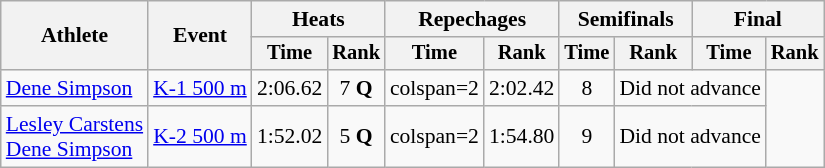<table class="wikitable" style="font-size:90%">
<tr>
<th rowspan=2>Athlete</th>
<th rowspan=2>Event</th>
<th colspan=2>Heats</th>
<th colspan=2>Repechages</th>
<th colspan=2>Semifinals</th>
<th colspan=2>Final</th>
</tr>
<tr style="font-size:95%">
<th>Time</th>
<th>Rank</th>
<th>Time</th>
<th>Rank</th>
<th>Time</th>
<th>Rank</th>
<th>Time</th>
<th>Rank</th>
</tr>
<tr align=center>
<td align=left><a href='#'>Dene Simpson</a></td>
<td align=left><a href='#'>K-1 500 m</a></td>
<td>2:06.62</td>
<td>7 <strong>Q</strong></td>
<td>colspan=2 </td>
<td>2:02.42</td>
<td>8</td>
<td colspan=2>Did not advance</td>
</tr>
<tr align=center>
<td align=left><a href='#'>Lesley Carstens </a><br><a href='#'>Dene Simpson</a></td>
<td align=left><a href='#'>K-2 500 m</a></td>
<td>1:52.02</td>
<td>5 <strong>Q</strong></td>
<td>colspan=2 </td>
<td>1:54.80</td>
<td>9</td>
<td colspan=2>Did not advance</td>
</tr>
</table>
